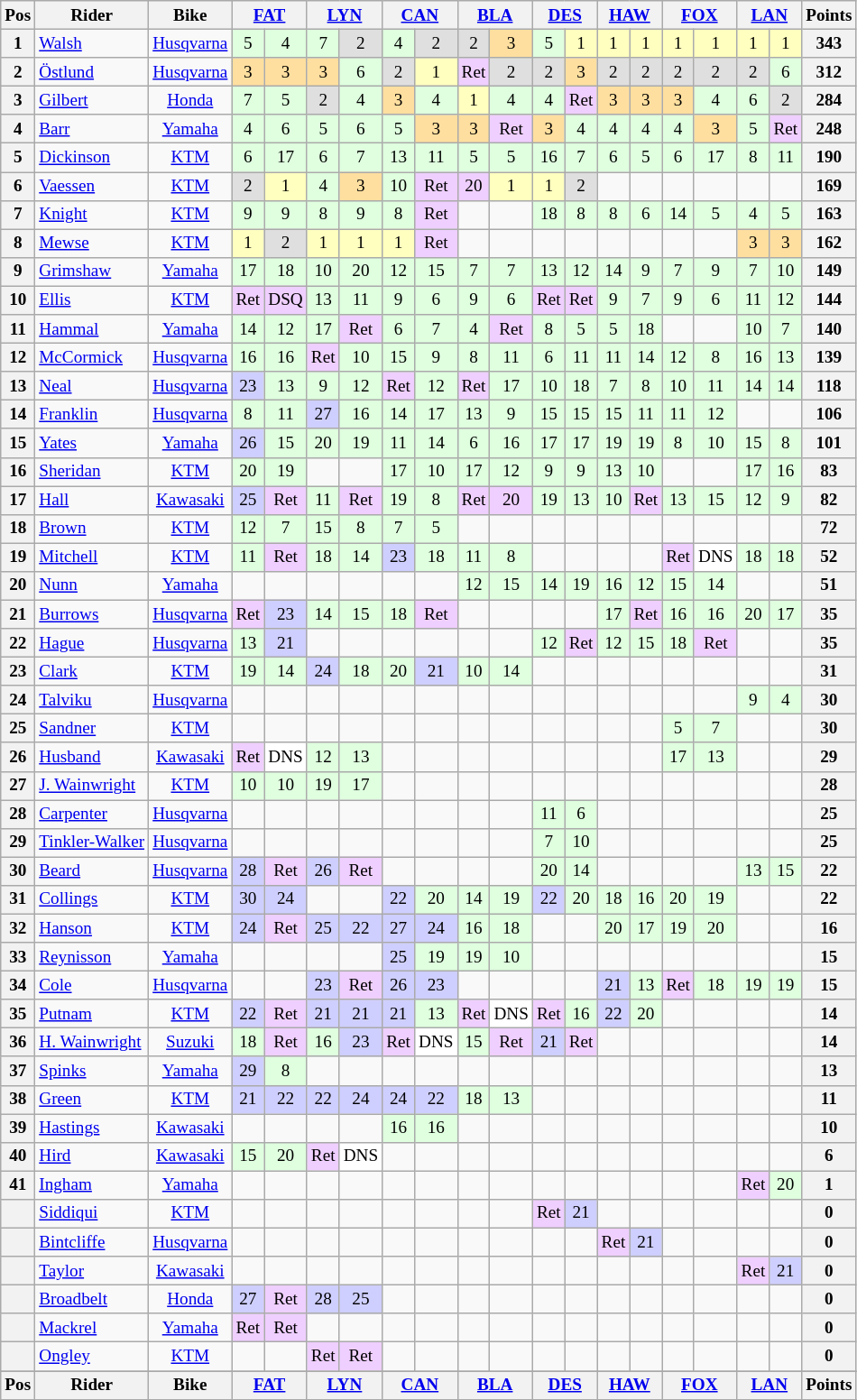<table class="wikitable" style="font-size: 80%; text-align:center">
<tr valign="top">
<th valign="middle">Pos</th>
<th valign="middle">Rider</th>
<th valign="middle">Bike</th>
<th colspan=2><a href='#'>FAT</a><br></th>
<th colspan=2><a href='#'>LYN</a><br></th>
<th colspan=2><a href='#'>CAN</a><br></th>
<th colspan=2><a href='#'>BLA</a><br></th>
<th colspan=2><a href='#'>DES</a><br></th>
<th colspan=2><a href='#'>HAW</a><br></th>
<th colspan=2><a href='#'>FOX</a><br></th>
<th colspan=2><a href='#'>LAN</a><br></th>
<th valign="middle">Points</th>
</tr>
<tr>
<th>1</th>
<td align=left> <a href='#'>Walsh</a></td>
<td><a href='#'>Husqvarna</a></td>
<td style="background:#dfffdf;">5</td>
<td style="background:#dfffdf;">4</td>
<td style="background:#dfffdf;">7</td>
<td style="background:#dfdfdf;">2</td>
<td style="background:#dfffdf;">4</td>
<td style="background:#dfdfdf;">2</td>
<td style="background:#dfdfdf;">2</td>
<td style="background:#ffdf9f;">3</td>
<td style="background:#dfffdf;">5</td>
<td style="background:#ffffbf;">1</td>
<td style="background:#ffffbf;">1</td>
<td style="background:#ffffbf;">1</td>
<td style="background:#ffffbf;">1</td>
<td style="background:#ffffbf;">1</td>
<td style="background:#ffffbf;">1</td>
<td style="background:#ffffbf;">1</td>
<th>343</th>
</tr>
<tr>
<th>2</th>
<td align=left> <a href='#'>Östlund</a></td>
<td><a href='#'>Husqvarna</a></td>
<td style="background:#ffdf9f;">3</td>
<td style="background:#ffdf9f;">3</td>
<td style="background:#ffdf9f;">3</td>
<td style="background:#dfffdf;">6</td>
<td style="background:#dfdfdf;">2</td>
<td style="background:#ffffbf;">1</td>
<td style="background:#efcfff;">Ret</td>
<td style="background:#dfdfdf;">2</td>
<td style="background:#dfdfdf;">2</td>
<td style="background:#ffdf9f;">3</td>
<td style="background:#dfdfdf;">2</td>
<td style="background:#dfdfdf;">2</td>
<td style="background:#dfdfdf;">2</td>
<td style="background:#dfdfdf;">2</td>
<td style="background:#dfdfdf;">2</td>
<td style="background:#dfffdf;">6</td>
<th>312</th>
</tr>
<tr>
<th>3</th>
<td align=left> <a href='#'>Gilbert</a></td>
<td><a href='#'>Honda</a></td>
<td style="background:#dfffdf;">7</td>
<td style="background:#dfffdf;">5</td>
<td style="background:#dfdfdf;">2</td>
<td style="background:#dfffdf;">4</td>
<td style="background:#ffdf9f;">3</td>
<td style="background:#dfffdf;">4</td>
<td style="background:#ffffbf;">1</td>
<td style="background:#dfffdf;">4</td>
<td style="background:#dfffdf;">4</td>
<td style="background:#efcfff;">Ret</td>
<td style="background:#ffdf9f;">3</td>
<td style="background:#ffdf9f;">3</td>
<td style="background:#ffdf9f;">3</td>
<td style="background:#dfffdf;">4</td>
<td style="background:#dfffdf;">6</td>
<td style="background:#dfdfdf;">2</td>
<th>284</th>
</tr>
<tr>
<th>4</th>
<td align=left> <a href='#'>Barr</a></td>
<td><a href='#'>Yamaha</a></td>
<td style="background:#dfffdf;">4</td>
<td style="background:#dfffdf;">6</td>
<td style="background:#dfffdf;">5</td>
<td style="background:#dfffdf;">6</td>
<td style="background:#dfffdf;">5</td>
<td style="background:#ffdf9f;">3</td>
<td style="background:#ffdf9f;">3</td>
<td style="background:#efcfff;">Ret</td>
<td style="background:#ffdf9f;">3</td>
<td style="background:#dfffdf;">4</td>
<td style="background:#dfffdf;">4</td>
<td style="background:#dfffdf;">4</td>
<td style="background:#dfffdf;">4</td>
<td style="background:#ffdf9f;">3</td>
<td style="background:#dfffdf;">5</td>
<td style="background:#efcfff;">Ret</td>
<th>248</th>
</tr>
<tr>
<th>5</th>
<td align=left> <a href='#'>Dickinson</a></td>
<td><a href='#'>KTM</a></td>
<td style="background:#dfffdf;">6</td>
<td style="background:#dfffdf;">17</td>
<td style="background:#dfffdf;">6</td>
<td style="background:#dfffdf;">7</td>
<td style="background:#dfffdf;">13</td>
<td style="background:#dfffdf;">11</td>
<td style="background:#dfffdf;">5</td>
<td style="background:#dfffdf;">5</td>
<td style="background:#dfffdf;">16</td>
<td style="background:#dfffdf;">7</td>
<td style="background:#dfffdf;">6</td>
<td style="background:#dfffdf;">5</td>
<td style="background:#dfffdf;">6</td>
<td style="background:#dfffdf;">17</td>
<td style="background:#dfffdf;">8</td>
<td style="background:#dfffdf;">11</td>
<th>190</th>
</tr>
<tr>
<th>6</th>
<td align=left> <a href='#'>Vaessen</a></td>
<td><a href='#'>KTM</a></td>
<td style="background:#dfdfdf;">2</td>
<td style="background:#ffffbf;">1</td>
<td style="background:#dfffdf;">4</td>
<td style="background:#ffdf9f;">3</td>
<td style="background:#dfffdf;">10</td>
<td style="background:#efcfff;">Ret</td>
<td style="background:#efcfff;">20</td>
<td style="background:#ffffbf;">1</td>
<td style="background:#ffffbf;">1</td>
<td style="background:#dfdfdf;">2</td>
<td></td>
<td></td>
<td></td>
<td></td>
<td></td>
<td></td>
<th>169</th>
</tr>
<tr>
<th>7</th>
<td align=left> <a href='#'>Knight</a></td>
<td><a href='#'>KTM</a></td>
<td style="background:#dfffdf;">9</td>
<td style="background:#dfffdf;">9</td>
<td style="background:#dfffdf;">8</td>
<td style="background:#dfffdf;">9</td>
<td style="background:#dfffdf;">8</td>
<td style="background:#efcfff;">Ret</td>
<td></td>
<td></td>
<td style="background:#dfffdf;">18</td>
<td style="background:#dfffdf;">8</td>
<td style="background:#dfffdf;">8</td>
<td style="background:#dfffdf;">6</td>
<td style="background:#dfffdf;">14</td>
<td style="background:#dfffdf;">5</td>
<td style="background:#dfffdf;">4</td>
<td style="background:#dfffdf;">5</td>
<th>163</th>
</tr>
<tr>
<th>8</th>
<td align=left> <a href='#'>Mewse</a></td>
<td><a href='#'>KTM</a></td>
<td style="background:#ffffbf;">1</td>
<td style="background:#dfdfdf;">2</td>
<td style="background:#ffffbf;">1</td>
<td style="background:#ffffbf;">1</td>
<td style="background:#ffffbf;">1</td>
<td style="background:#efcfff;">Ret</td>
<td></td>
<td></td>
<td></td>
<td></td>
<td></td>
<td></td>
<td></td>
<td></td>
<td style="background:#ffdf9f;">3</td>
<td style="background:#ffdf9f;">3</td>
<th>162</th>
</tr>
<tr>
<th>9</th>
<td align=left> <a href='#'>Grimshaw</a></td>
<td><a href='#'>Yamaha</a></td>
<td style="background:#dfffdf;">17</td>
<td style="background:#dfffdf;">18</td>
<td style="background:#dfffdf;">10</td>
<td style="background:#dfffdf;">20</td>
<td style="background:#dfffdf;">12</td>
<td style="background:#dfffdf;">15</td>
<td style="background:#dfffdf;">7</td>
<td style="background:#dfffdf;">7</td>
<td style="background:#dfffdf;">13</td>
<td style="background:#dfffdf;">12</td>
<td style="background:#dfffdf;">14</td>
<td style="background:#dfffdf;">9</td>
<td style="background:#dfffdf;">7</td>
<td style="background:#dfffdf;">9</td>
<td style="background:#dfffdf;">7</td>
<td style="background:#dfffdf;">10</td>
<th>149</th>
</tr>
<tr>
<th>10</th>
<td align=left> <a href='#'>Ellis</a></td>
<td><a href='#'>KTM</a></td>
<td style="background:#efcfff;">Ret</td>
<td style="background:#efcfff;">DSQ</td>
<td style="background:#dfffdf;">13</td>
<td style="background:#dfffdf;">11</td>
<td style="background:#dfffdf;">9</td>
<td style="background:#dfffdf;">6</td>
<td style="background:#dfffdf;">9</td>
<td style="background:#dfffdf;">6</td>
<td style="background:#efcfff;">Ret</td>
<td style="background:#efcfff;">Ret</td>
<td style="background:#dfffdf;">9</td>
<td style="background:#dfffdf;">7</td>
<td style="background:#dfffdf;">9</td>
<td style="background:#dfffdf;">6</td>
<td style="background:#dfffdf;">11</td>
<td style="background:#dfffdf;">12</td>
<th>144</th>
</tr>
<tr>
<th>11</th>
<td align=left> <a href='#'>Hammal</a></td>
<td><a href='#'>Yamaha</a></td>
<td style="background:#dfffdf;">14</td>
<td style="background:#dfffdf;">12</td>
<td style="background:#dfffdf;">17</td>
<td style="background:#efcfff;">Ret</td>
<td style="background:#dfffdf;">6</td>
<td style="background:#dfffdf;">7</td>
<td style="background:#dfffdf;">4</td>
<td style="background:#efcfff;">Ret</td>
<td style="background:#dfffdf;">8</td>
<td style="background:#dfffdf;">5</td>
<td style="background:#dfffdf;">5</td>
<td style="background:#dfffdf;">18</td>
<td></td>
<td></td>
<td style="background:#dfffdf;">10</td>
<td style="background:#dfffdf;">7</td>
<th>140</th>
</tr>
<tr>
<th>12</th>
<td align=left> <a href='#'>McCormick</a></td>
<td><a href='#'>Husqvarna</a></td>
<td style="background:#dfffdf;">16</td>
<td style="background:#dfffdf;">16</td>
<td style="background:#efcfff;">Ret</td>
<td style="background:#dfffdf;">10</td>
<td style="background:#dfffdf;">15</td>
<td style="background:#dfffdf;">9</td>
<td style="background:#dfffdf;">8</td>
<td style="background:#dfffdf;">11</td>
<td style="background:#dfffdf;">6</td>
<td style="background:#dfffdf;">11</td>
<td style="background:#dfffdf;">11</td>
<td style="background:#dfffdf;">14</td>
<td style="background:#dfffdf;">12</td>
<td style="background:#dfffdf;">8</td>
<td style="background:#dfffdf;">16</td>
<td style="background:#dfffdf;">13</td>
<th>139</th>
</tr>
<tr>
<th>13</th>
<td align=left> <a href='#'>Neal</a></td>
<td><a href='#'>Husqvarna</a></td>
<td style="background:#cfcfff;">23</td>
<td style="background:#dfffdf;">13</td>
<td style="background:#dfffdf;">9</td>
<td style="background:#dfffdf;">12</td>
<td style="background:#efcfff;">Ret</td>
<td style="background:#dfffdf;">12</td>
<td style="background:#efcfff;">Ret</td>
<td style="background:#dfffdf;">17</td>
<td style="background:#dfffdf;">10</td>
<td style="background:#dfffdf;">18</td>
<td style="background:#dfffdf;">7</td>
<td style="background:#dfffdf;">8</td>
<td style="background:#dfffdf;">10</td>
<td style="background:#dfffdf;">11</td>
<td style="background:#dfffdf;">14</td>
<td style="background:#dfffdf;">14</td>
<th>118</th>
</tr>
<tr>
<th>14</th>
<td align=left> <a href='#'>Franklin</a></td>
<td><a href='#'>Husqvarna</a></td>
<td style="background:#dfffdf;">8</td>
<td style="background:#dfffdf;">11</td>
<td style="background:#cfcfff;">27</td>
<td style="background:#dfffdf;">16</td>
<td style="background:#dfffdf;">14</td>
<td style="background:#dfffdf;">17</td>
<td style="background:#dfffdf;">13</td>
<td style="background:#dfffdf;">9</td>
<td style="background:#dfffdf;">15</td>
<td style="background:#dfffdf;">15</td>
<td style="background:#dfffdf;">15</td>
<td style="background:#dfffdf;">11</td>
<td style="background:#dfffdf;">11</td>
<td style="background:#dfffdf;">12</td>
<td></td>
<td></td>
<th>106</th>
</tr>
<tr>
<th>15</th>
<td align=left> <a href='#'>Yates</a></td>
<td><a href='#'>Yamaha</a></td>
<td style="background:#cfcfff;">26</td>
<td style="background:#dfffdf;">15</td>
<td style="background:#dfffdf;">20</td>
<td style="background:#dfffdf;">19</td>
<td style="background:#dfffdf;">11</td>
<td style="background:#dfffdf;">14</td>
<td style="background:#dfffdf;">6</td>
<td style="background:#dfffdf;">16</td>
<td style="background:#dfffdf;">17</td>
<td style="background:#dfffdf;">17</td>
<td style="background:#dfffdf;">19</td>
<td style="background:#dfffdf;">19</td>
<td style="background:#dfffdf;">8</td>
<td style="background:#dfffdf;">10</td>
<td style="background:#dfffdf;">15</td>
<td style="background:#dfffdf;">8</td>
<th>101</th>
</tr>
<tr>
<th>16</th>
<td align=left> <a href='#'>Sheridan</a></td>
<td><a href='#'>KTM</a></td>
<td style="background:#dfffdf;">20</td>
<td style="background:#dfffdf;">19</td>
<td></td>
<td></td>
<td style="background:#dfffdf;">17</td>
<td style="background:#dfffdf;">10</td>
<td style="background:#dfffdf;">17</td>
<td style="background:#dfffdf;">12</td>
<td style="background:#dfffdf;">9</td>
<td style="background:#dfffdf;">9</td>
<td style="background:#dfffdf;">13</td>
<td style="background:#dfffdf;">10</td>
<td></td>
<td></td>
<td style="background:#dfffdf;">17</td>
<td style="background:#dfffdf;">16</td>
<th>83</th>
</tr>
<tr>
<th>17</th>
<td align=left> <a href='#'>Hall</a></td>
<td><a href='#'>Kawasaki</a></td>
<td style="background:#cfcfff;">25</td>
<td style="background:#efcfff;">Ret</td>
<td style="background:#dfffdf;">11</td>
<td style="background:#efcfff;">Ret</td>
<td style="background:#dfffdf;">19</td>
<td style="background:#dfffdf;">8</td>
<td style="background:#efcfff;">Ret</td>
<td style="background:#efcfff;">20</td>
<td style="background:#dfffdf;">19</td>
<td style="background:#dfffdf;">13</td>
<td style="background:#dfffdf;">10</td>
<td style="background:#efcfff;">Ret</td>
<td style="background:#dfffdf;">13</td>
<td style="background:#dfffdf;">15</td>
<td style="background:#dfffdf;">12</td>
<td style="background:#dfffdf;">9</td>
<th>82</th>
</tr>
<tr>
<th>18</th>
<td align=left> <a href='#'>Brown</a></td>
<td><a href='#'>KTM</a></td>
<td style="background:#dfffdf;">12</td>
<td style="background:#dfffdf;">7</td>
<td style="background:#dfffdf;">15</td>
<td style="background:#dfffdf;">8</td>
<td style="background:#dfffdf;">7</td>
<td style="background:#dfffdf;">5</td>
<td></td>
<td></td>
<td></td>
<td></td>
<td></td>
<td></td>
<td></td>
<td></td>
<td></td>
<td></td>
<th>72</th>
</tr>
<tr>
<th>19</th>
<td align=left> <a href='#'>Mitchell</a></td>
<td><a href='#'>KTM</a></td>
<td style="background:#dfffdf;">11</td>
<td style="background:#efcfff;">Ret</td>
<td style="background:#dfffdf;">18</td>
<td style="background:#dfffdf;">14</td>
<td style="background:#cfcfff;">23</td>
<td style="background:#dfffdf;">18</td>
<td style="background:#dfffdf;">11</td>
<td style="background:#dfffdf;">8</td>
<td></td>
<td></td>
<td></td>
<td></td>
<td style="background:#efcfff;">Ret</td>
<td style="background:#ffffff;">DNS</td>
<td style="background:#dfffdf;">18</td>
<td style="background:#dfffdf;">18</td>
<th>52</th>
</tr>
<tr>
<th>20</th>
<td align=left> <a href='#'>Nunn</a></td>
<td><a href='#'>Yamaha</a></td>
<td></td>
<td></td>
<td></td>
<td></td>
<td></td>
<td></td>
<td style="background:#dfffdf;">12</td>
<td style="background:#dfffdf;">15</td>
<td style="background:#dfffdf;">14</td>
<td style="background:#dfffdf;">19</td>
<td style="background:#dfffdf;">16</td>
<td style="background:#dfffdf;">12</td>
<td style="background:#dfffdf;">15</td>
<td style="background:#dfffdf;">14</td>
<td></td>
<td></td>
<th>51</th>
</tr>
<tr>
<th>21</th>
<td align=left> <a href='#'>Burrows</a></td>
<td><a href='#'>Husqvarna</a></td>
<td style="background:#efcfff;">Ret</td>
<td style="background:#cfcfff;">23</td>
<td style="background:#dfffdf;">14</td>
<td style="background:#dfffdf;">15</td>
<td style="background:#dfffdf;">18</td>
<td style="background:#efcfff;">Ret</td>
<td></td>
<td></td>
<td></td>
<td></td>
<td style="background:#dfffdf;">17</td>
<td style="background:#efcfff;">Ret</td>
<td style="background:#dfffdf;">16</td>
<td style="background:#dfffdf;">16</td>
<td style="background:#dfffdf;">20</td>
<td style="background:#dfffdf;">17</td>
<th>35</th>
</tr>
<tr>
<th>22</th>
<td align=left> <a href='#'>Hague</a></td>
<td><a href='#'>Husqvarna</a></td>
<td style="background:#dfffdf;">13</td>
<td style="background:#cfcfff;">21</td>
<td></td>
<td></td>
<td></td>
<td></td>
<td></td>
<td></td>
<td style="background:#dfffdf;">12</td>
<td style="background:#efcfff;">Ret</td>
<td style="background:#dfffdf;">12</td>
<td style="background:#dfffdf;">15</td>
<td style="background:#dfffdf;">18</td>
<td style="background:#efcfff;">Ret</td>
<td></td>
<td></td>
<th>35</th>
</tr>
<tr>
<th>23</th>
<td align=left> <a href='#'>Clark</a></td>
<td><a href='#'>KTM</a></td>
<td style="background:#dfffdf;">19</td>
<td style="background:#dfffdf;">14</td>
<td style="background:#cfcfff;">24</td>
<td style="background:#dfffdf;">18</td>
<td style="background:#dfffdf;">20</td>
<td style="background:#cfcfff;">21</td>
<td style="background:#dfffdf;">10</td>
<td style="background:#dfffdf;">14</td>
<td></td>
<td></td>
<td></td>
<td></td>
<td></td>
<td></td>
<td></td>
<td></td>
<th>31</th>
</tr>
<tr>
<th>24</th>
<td align=left> <a href='#'>Talviku</a></td>
<td><a href='#'>Husqvarna</a></td>
<td></td>
<td></td>
<td></td>
<td></td>
<td></td>
<td></td>
<td></td>
<td></td>
<td></td>
<td></td>
<td></td>
<td></td>
<td></td>
<td></td>
<td style="background:#dfffdf;">9</td>
<td style="background:#dfffdf;">4</td>
<th>30</th>
</tr>
<tr>
<th>25</th>
<td align=left> <a href='#'>Sandner</a></td>
<td><a href='#'>KTM</a></td>
<td></td>
<td></td>
<td></td>
<td></td>
<td></td>
<td></td>
<td></td>
<td></td>
<td></td>
<td></td>
<td></td>
<td></td>
<td style="background:#dfffdf;">5</td>
<td style="background:#dfffdf;">7</td>
<td></td>
<td></td>
<th>30</th>
</tr>
<tr>
<th>26</th>
<td align=left> <a href='#'>Husband</a></td>
<td><a href='#'>Kawasaki</a></td>
<td style="background:#efcfff;">Ret</td>
<td style="background:#ffffff;">DNS</td>
<td style="background:#dfffdf;">12</td>
<td style="background:#dfffdf;">13</td>
<td></td>
<td></td>
<td></td>
<td></td>
<td></td>
<td></td>
<td></td>
<td></td>
<td style="background:#dfffdf;">17</td>
<td style="background:#dfffdf;">13</td>
<td></td>
<td></td>
<th>29</th>
</tr>
<tr>
<th>27</th>
<td align=left> <a href='#'>J. Wainwright</a></td>
<td><a href='#'>KTM</a></td>
<td style="background:#dfffdf;">10</td>
<td style="background:#dfffdf;">10</td>
<td style="background:#dfffdf;">19</td>
<td style="background:#dfffdf;">17</td>
<td></td>
<td></td>
<td></td>
<td></td>
<td></td>
<td></td>
<td></td>
<td></td>
<td></td>
<td></td>
<td></td>
<td></td>
<th>28</th>
</tr>
<tr>
<th>28</th>
<td align=left> <a href='#'>Carpenter</a></td>
<td><a href='#'>Husqvarna</a></td>
<td></td>
<td></td>
<td></td>
<td></td>
<td></td>
<td></td>
<td></td>
<td></td>
<td style="background:#dfffdf;">11</td>
<td style="background:#dfffdf;">6</td>
<td></td>
<td></td>
<td></td>
<td></td>
<td></td>
<td></td>
<th>25</th>
</tr>
<tr>
<th>29</th>
<td align=left> <a href='#'>Tinkler-Walker</a></td>
<td><a href='#'>Husqvarna</a></td>
<td></td>
<td></td>
<td></td>
<td></td>
<td></td>
<td></td>
<td></td>
<td></td>
<td style="background:#dfffdf;">7</td>
<td style="background:#dfffdf;">10</td>
<td></td>
<td></td>
<td></td>
<td></td>
<td></td>
<td></td>
<th>25</th>
</tr>
<tr>
<th>30</th>
<td align=left> <a href='#'>Beard</a></td>
<td><a href='#'>Husqvarna</a></td>
<td style="background:#cfcfff;">28</td>
<td style="background:#efcfff;">Ret</td>
<td style="background:#cfcfff;">26</td>
<td style="background:#efcfff;">Ret</td>
<td></td>
<td></td>
<td></td>
<td></td>
<td style="background:#dfffdf;">20</td>
<td style="background:#dfffdf;">14</td>
<td></td>
<td></td>
<td></td>
<td></td>
<td style="background:#dfffdf;">13</td>
<td style="background:#dfffdf;">15</td>
<th>22</th>
</tr>
<tr>
<th>31</th>
<td align=left> <a href='#'>Collings</a></td>
<td><a href='#'>KTM</a></td>
<td style="background:#cfcfff;">30</td>
<td style="background:#cfcfff;">24</td>
<td></td>
<td></td>
<td style="background:#cfcfff;">22</td>
<td style="background:#dfffdf;">20</td>
<td style="background:#dfffdf;">14</td>
<td style="background:#dfffdf;">19</td>
<td style="background:#cfcfff;">22</td>
<td style="background:#dfffdf;">20</td>
<td style="background:#dfffdf;">18</td>
<td style="background:#dfffdf;">16</td>
<td style="background:#dfffdf;">20</td>
<td style="background:#dfffdf;">19</td>
<td></td>
<td></td>
<th>22</th>
</tr>
<tr>
<th>32</th>
<td align=left> <a href='#'>Hanson</a></td>
<td><a href='#'>KTM</a></td>
<td style="background:#cfcfff;">24</td>
<td style="background:#efcfff;">Ret</td>
<td style="background:#cfcfff;">25</td>
<td style="background:#cfcfff;">22</td>
<td style="background:#cfcfff;">27</td>
<td style="background:#cfcfff;">24</td>
<td style="background:#dfffdf;">16</td>
<td style="background:#dfffdf;">18</td>
<td></td>
<td></td>
<td style="background:#dfffdf;">20</td>
<td style="background:#dfffdf;">17</td>
<td style="background:#dfffdf;">19</td>
<td style="background:#dfffdf;">20</td>
<td></td>
<td></td>
<th>16</th>
</tr>
<tr>
<th>33</th>
<td align=left> <a href='#'>Reynisson</a></td>
<td><a href='#'>Yamaha</a></td>
<td></td>
<td></td>
<td></td>
<td></td>
<td style="background:#cfcfff;">25</td>
<td style="background:#dfffdf;">19</td>
<td style="background:#dfffdf;">19</td>
<td style="background:#dfffdf;">10</td>
<td></td>
<td></td>
<td></td>
<td></td>
<td></td>
<td></td>
<td></td>
<td></td>
<th>15</th>
</tr>
<tr>
<th>34</th>
<td align=left> <a href='#'>Cole</a></td>
<td><a href='#'>Husqvarna</a></td>
<td></td>
<td></td>
<td style="background:#cfcfff;">23</td>
<td style="background:#efcfff;">Ret</td>
<td style="background:#cfcfff;">26</td>
<td style="background:#cfcfff;">23</td>
<td></td>
<td></td>
<td></td>
<td></td>
<td style="background:#cfcfff;">21</td>
<td style="background:#dfffdf;">13</td>
<td style="background:#efcfff;">Ret</td>
<td style="background:#dfffdf;">18</td>
<td style="background:#dfffdf;">19</td>
<td style="background:#dfffdf;">19</td>
<th>15</th>
</tr>
<tr>
<th>35</th>
<td align=left> <a href='#'>Putnam</a></td>
<td><a href='#'>KTM</a></td>
<td style="background:#cfcfff;">22</td>
<td style="background:#efcfff;">Ret</td>
<td style="background:#cfcfff;">21</td>
<td style="background:#cfcfff;">21</td>
<td style="background:#cfcfff;">21</td>
<td style="background:#dfffdf;">13</td>
<td style="background:#efcfff;">Ret</td>
<td style="background:#ffffff;">DNS</td>
<td style="background:#efcfff;">Ret</td>
<td style="background:#dfffdf;">16</td>
<td style="background:#cfcfff;">22</td>
<td style="background:#dfffdf;">20</td>
<td></td>
<td></td>
<td></td>
<td></td>
<th>14</th>
</tr>
<tr>
<th>36</th>
<td align=left> <a href='#'>H. Wainwright</a></td>
<td><a href='#'>Suzuki</a></td>
<td style="background:#dfffdf;">18</td>
<td style="background:#efcfff;">Ret</td>
<td style="background:#dfffdf;">16</td>
<td style="background:#cfcfff;">23</td>
<td style="background:#efcfff;">Ret</td>
<td style="background:#ffffff;">DNS</td>
<td style="background:#dfffdf;">15</td>
<td style="background:#efcfff;">Ret</td>
<td style="background:#cfcfff;">21</td>
<td style="background:#efcfff;">Ret</td>
<td></td>
<td></td>
<td></td>
<td></td>
<td></td>
<td></td>
<th>14</th>
</tr>
<tr>
<th>37</th>
<td align=left> <a href='#'>Spinks</a></td>
<td><a href='#'>Yamaha</a></td>
<td style="background:#cfcfff;">29</td>
<td style="background:#dfffdf;">8</td>
<td></td>
<td></td>
<td></td>
<td></td>
<td></td>
<td></td>
<td></td>
<td></td>
<td></td>
<td></td>
<td></td>
<td></td>
<td></td>
<td></td>
<th>13</th>
</tr>
<tr>
<th>38</th>
<td align=left> <a href='#'>Green</a></td>
<td><a href='#'>KTM</a></td>
<td style="background:#cfcfff;">21</td>
<td style="background:#cfcfff;">22</td>
<td style="background:#cfcfff;">22</td>
<td style="background:#cfcfff;">24</td>
<td style="background:#cfcfff;">24</td>
<td style="background:#cfcfff;">22</td>
<td style="background:#dfffdf;">18</td>
<td style="background:#dfffdf;">13</td>
<td></td>
<td></td>
<td></td>
<td></td>
<td></td>
<td></td>
<td></td>
<td></td>
<th>11</th>
</tr>
<tr>
<th>39</th>
<td align=left> <a href='#'>Hastings</a></td>
<td><a href='#'>Kawasaki</a></td>
<td></td>
<td></td>
<td></td>
<td></td>
<td style="background:#dfffdf;">16</td>
<td style="background:#dfffdf;">16</td>
<td></td>
<td></td>
<td></td>
<td></td>
<td></td>
<td></td>
<td></td>
<td></td>
<td></td>
<td></td>
<th>10</th>
</tr>
<tr>
<th>40</th>
<td align=left> <a href='#'>Hird</a></td>
<td><a href='#'>Kawasaki</a></td>
<td style="background:#dfffdf;">15</td>
<td style="background:#dfffdf;">20</td>
<td style="background:#efcfff;">Ret</td>
<td style="background:#ffffff;">DNS</td>
<td></td>
<td></td>
<td></td>
<td></td>
<td></td>
<td></td>
<td></td>
<td></td>
<td></td>
<td></td>
<td></td>
<td></td>
<th>6</th>
</tr>
<tr>
<th>41</th>
<td align=left> <a href='#'>Ingham</a></td>
<td><a href='#'>Yamaha</a></td>
<td></td>
<td></td>
<td></td>
<td></td>
<td></td>
<td></td>
<td></td>
<td></td>
<td></td>
<td></td>
<td></td>
<td></td>
<td></td>
<td></td>
<td style="background:#efcfff;">Ret</td>
<td style="background:#dfffdf;">20</td>
<th>1</th>
</tr>
<tr>
<th></th>
<td align=left> <a href='#'>Siddiqui</a></td>
<td><a href='#'>KTM</a></td>
<td></td>
<td></td>
<td></td>
<td></td>
<td></td>
<td></td>
<td></td>
<td></td>
<td style="background:#efcfff;">Ret</td>
<td style="background:#cfcfff;">21</td>
<td></td>
<td></td>
<td></td>
<td></td>
<td></td>
<td></td>
<th>0</th>
</tr>
<tr>
<th></th>
<td align=left> <a href='#'>Bintcliffe</a></td>
<td><a href='#'>Husqvarna</a></td>
<td></td>
<td></td>
<td></td>
<td></td>
<td></td>
<td></td>
<td></td>
<td></td>
<td></td>
<td></td>
<td style="background:#efcfff;">Ret</td>
<td style="background:#cfcfff;">21</td>
<td></td>
<td></td>
<td></td>
<td></td>
<th>0</th>
</tr>
<tr>
<th></th>
<td align=left> <a href='#'>Taylor</a></td>
<td><a href='#'>Kawasaki</a></td>
<td></td>
<td></td>
<td></td>
<td></td>
<td></td>
<td></td>
<td></td>
<td></td>
<td></td>
<td></td>
<td></td>
<td></td>
<td></td>
<td></td>
<td style="background:#efcfff;">Ret</td>
<td style="background:#cfcfff;">21</td>
<th>0</th>
</tr>
<tr>
<th></th>
<td align=left> <a href='#'>Broadbelt</a></td>
<td><a href='#'>Honda</a></td>
<td style="background:#cfcfff;">27</td>
<td style="background:#efcfff;">Ret</td>
<td style="background:#cfcfff;">28</td>
<td style="background:#cfcfff;">25</td>
<td></td>
<td></td>
<td></td>
<td></td>
<td></td>
<td></td>
<td></td>
<td></td>
<td></td>
<td></td>
<td></td>
<td></td>
<th>0</th>
</tr>
<tr>
<th></th>
<td align=left> <a href='#'>Mackrel</a></td>
<td><a href='#'>Yamaha</a></td>
<td style="background:#efcfff;">Ret</td>
<td style="background:#efcfff;">Ret</td>
<td></td>
<td></td>
<td></td>
<td></td>
<td></td>
<td></td>
<td></td>
<td></td>
<td></td>
<td></td>
<td></td>
<td></td>
<td></td>
<td></td>
<th>0</th>
</tr>
<tr>
<th></th>
<td align=left> <a href='#'>Ongley</a></td>
<td><a href='#'>KTM</a></td>
<td></td>
<td></td>
<td style="background:#efcfff;">Ret</td>
<td style="background:#efcfff;">Ret</td>
<td></td>
<td></td>
<td></td>
<td></td>
<td></td>
<td></td>
<td></td>
<td></td>
<td></td>
<td></td>
<td></td>
<td></td>
<th>0</th>
</tr>
<tr>
</tr>
<tr valign="top">
<th valign="middle">Pos</th>
<th valign="middle">Rider</th>
<th valign="middle">Bike</th>
<th colspan=2><a href='#'>FAT</a><br></th>
<th colspan=2><a href='#'>LYN</a><br></th>
<th colspan=2><a href='#'>CAN</a><br></th>
<th colspan=2><a href='#'>BLA</a><br></th>
<th colspan=2><a href='#'>DES</a><br></th>
<th colspan=2><a href='#'>HAW</a><br></th>
<th colspan=2><a href='#'>FOX</a><br></th>
<th colspan=2><a href='#'>LAN</a><br></th>
<th valign="middle">Points</th>
</tr>
<tr>
</tr>
</table>
